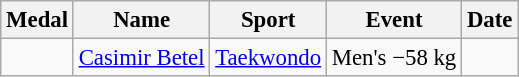<table class="wikitable sortable" style="font-size:95%">
<tr>
<th>Medal</th>
<th>Name</th>
<th>Sport</th>
<th>Event</th>
<th>Date</th>
</tr>
<tr>
<td></td>
<td><a href='#'>Casimir Betel</a></td>
<td><a href='#'>Taekwondo</a></td>
<td>Men's −58 kg</td>
<td></td>
</tr>
</table>
